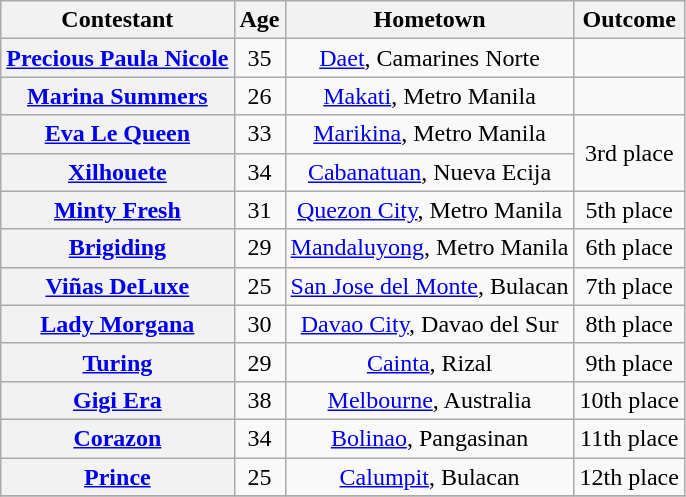<table class="wikitable sortable" style="text-align:center">
<tr>
<th scope="col">Contestant</th>
<th scope="col">Age</th>
<th scope="col">Hometown</th>
<th scope="col">Outcome</th>
</tr>
<tr>
<th scope="row" nowrap><a href='#'>Precious Paula Nicole</a></th>
<td>35</td>
<td><a href='#'>Daet</a>, Camarines Norte</td>
<td></td>
</tr>
<tr>
<th scope="row"><a href='#'>Marina Summers</a></th>
<td>26</td>
<td><a href='#'>Makati</a>, Metro Manila</td>
<td></td>
</tr>
<tr>
<th scope="row"><a href='#'>Eva Le Queen</a></th>
<td>33</td>
<td><a href='#'>Marikina</a>, Metro Manila</td>
<td rowspan="2">3rd place</td>
</tr>
<tr>
<th scope="row"><a href='#'>Xilhouete</a></th>
<td>34</td>
<td><a href='#'>Cabanatuan</a>, Nueva Ecija</td>
</tr>
<tr>
<th scope="row"><a href='#'>Minty Fresh</a></th>
<td>31</td>
<td><a href='#'>Quezon City</a>, Metro Manila</td>
<td>5th place</td>
</tr>
<tr>
<th scope="row"><a href='#'>Brigiding</a></th>
<td>29</td>
<td><a href='#'>Mandaluyong</a>, Metro Manila</td>
<td>6th place</td>
</tr>
<tr>
<th scope="row"><a href='#'>Viñas DeLuxe</a></th>
<td>25</td>
<td nowrap><a href='#'>San Jose del Monte</a>, Bulacan</td>
<td>7th place</td>
</tr>
<tr>
<th scope="row"><a href='#'>Lady Morgana</a></th>
<td>30</td>
<td><a href='#'>Davao City</a>, Davao del Sur</td>
<td>8th place</td>
</tr>
<tr>
<th scope="row"><a href='#'>Turing</a></th>
<td>29</td>
<td><a href='#'>Cainta</a>, Rizal</td>
<td>9th place</td>
</tr>
<tr>
<th scope="row"><a href='#'>Gigi Era</a></th>
<td>38</td>
<td><a href='#'>Melbourne</a>, Australia</td>
<td>10th place</td>
</tr>
<tr>
<th scope="row"><a href='#'>Corazon</a></th>
<td>34</td>
<td><a href='#'>Bolinao</a>, Pangasinan</td>
<td>11th place</td>
</tr>
<tr>
<th scope="row"><a href='#'>Prince</a></th>
<td>25</td>
<td><a href='#'>Calumpit</a>, Bulacan</td>
<td>12th place</td>
</tr>
<tr>
</tr>
</table>
